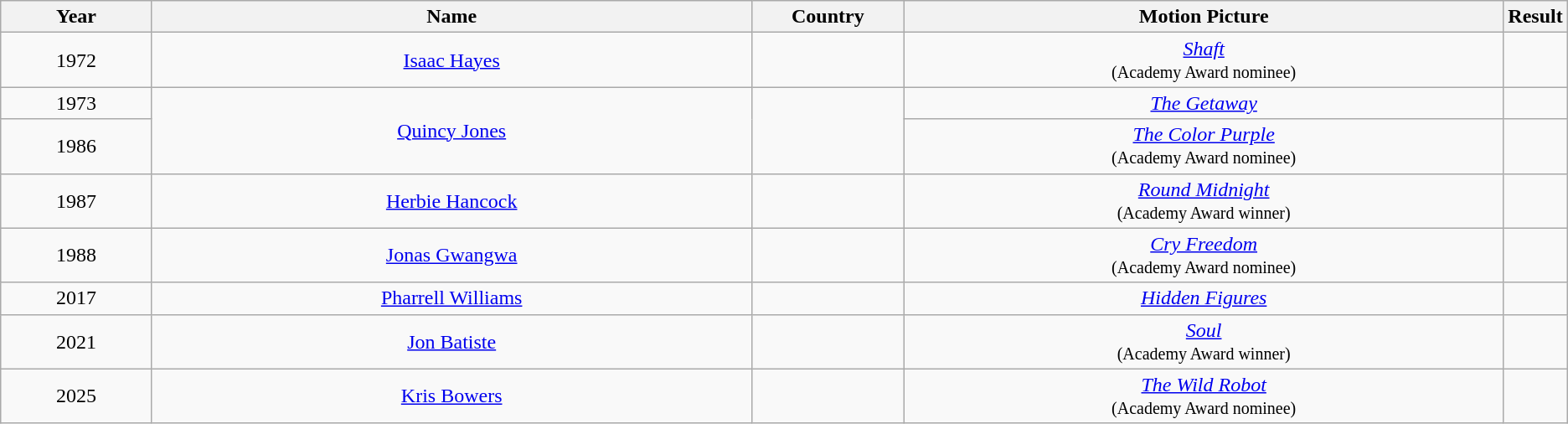<table class="wikitable" style="text-align: center">
<tr>
<th style="width:10%;">Year</th>
<th style="width:40%;">Name</th>
<th style="width:10%;">Country</th>
<th style="width:40%;">Motion Picture</th>
<th style="width:10%;">Result</th>
</tr>
<tr>
<td>1972</td>
<td><a href='#'>Isaac Hayes</a></td>
<td style="text-align: center"></td>
<td><em><a href='#'>Shaft</a></em><br><small>(Academy Award nominee)</small></td>
<td></td>
</tr>
<tr>
<td>1973</td>
<td rowspan="2"><a href='#'>Quincy Jones</a></td>
<td rowspan="2"></td>
<td><em><a href='#'>The Getaway</a></em></td>
<td></td>
</tr>
<tr>
<td>1986</td>
<td><em><a href='#'>The Color Purple</a></em><br><small>(Academy Award nominee)</small></td>
<td></td>
</tr>
<tr>
<td>1987</td>
<td><a href='#'>Herbie Hancock</a></td>
<td style="text-align: center"></td>
<td><em><a href='#'>Round Midnight</a></em><br><small>(Academy Award winner)</small></td>
<td></td>
</tr>
<tr>
<td>1988</td>
<td><a href='#'>Jonas Gwangwa</a></td>
<td style="text-align: center"></td>
<td><em><a href='#'>Cry Freedom</a></em><br><small>(Academy Award nominee)</small></td>
<td></td>
</tr>
<tr>
<td>2017</td>
<td><a href='#'>Pharrell Williams</a></td>
<td style="text-align: center"></td>
<td><em><a href='#'>Hidden Figures</a></em></td>
<td></td>
</tr>
<tr>
<td>2021</td>
<td><a href='#'>Jon Batiste</a></td>
<td style="text-align: center"></td>
<td><em><a href='#'>Soul</a></em><br><small>(Academy Award winner)</small></td>
<td></td>
</tr>
<tr>
<td>2025</td>
<td><a href='#'>Kris Bowers</a></td>
<td style="text-align: center"></td>
<td><em><a href='#'>The Wild Robot</a></em><br><small>(Academy Award nominee)</small></td>
<td></td>
</tr>
</table>
